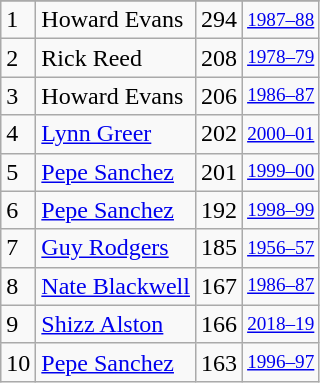<table class="wikitable">
<tr>
</tr>
<tr>
<td>1</td>
<td>Howard Evans</td>
<td>294</td>
<td style="font-size:80%;"><a href='#'>1987–88</a></td>
</tr>
<tr>
<td>2</td>
<td>Rick Reed</td>
<td>208</td>
<td style="font-size:80%;"><a href='#'>1978–79</a></td>
</tr>
<tr>
<td>3</td>
<td>Howard Evans</td>
<td>206</td>
<td style="font-size:80%;"><a href='#'>1986–87</a></td>
</tr>
<tr>
<td>4</td>
<td><a href='#'>Lynn Greer</a></td>
<td>202</td>
<td style="font-size:80%;"><a href='#'>2000–01</a></td>
</tr>
<tr>
<td>5</td>
<td><a href='#'>Pepe Sanchez</a></td>
<td>201</td>
<td style="font-size:80%;"><a href='#'>1999–00</a></td>
</tr>
<tr>
<td>6</td>
<td><a href='#'>Pepe Sanchez</a></td>
<td>192</td>
<td style="font-size:80%;"><a href='#'>1998–99</a></td>
</tr>
<tr>
<td>7</td>
<td><a href='#'>Guy Rodgers</a></td>
<td>185</td>
<td style="font-size:80%;"><a href='#'>1956–57</a></td>
</tr>
<tr>
<td>8</td>
<td><a href='#'>Nate Blackwell</a></td>
<td>167</td>
<td style="font-size:80%;"><a href='#'>1986–87</a></td>
</tr>
<tr>
<td>9</td>
<td><a href='#'>Shizz Alston</a></td>
<td>166</td>
<td style="font-size:80%;"><a href='#'>2018–19</a></td>
</tr>
<tr>
<td>10</td>
<td><a href='#'>Pepe Sanchez</a></td>
<td>163</td>
<td style="font-size:80%;"><a href='#'>1996–97</a></td>
</tr>
</table>
